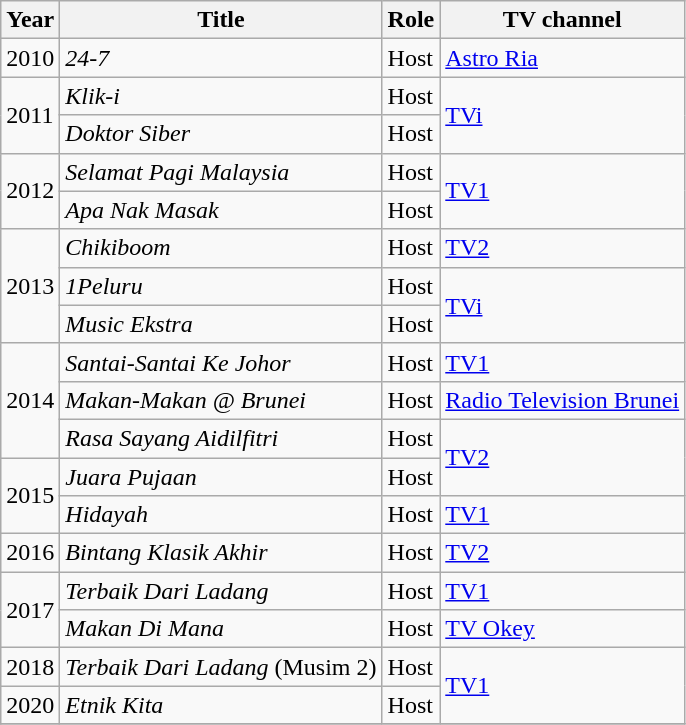<table class="wikitable">
<tr>
<th>Year</th>
<th>Title</th>
<th>Role</th>
<th>TV channel</th>
</tr>
<tr>
<td>2010</td>
<td><em>24-7</em></td>
<td>Host</td>
<td><a href='#'>Astro Ria</a></td>
</tr>
<tr>
<td rowspan="2">2011</td>
<td><em>Klik-i</em></td>
<td>Host</td>
<td rowspan="2"><a href='#'>TVi</a></td>
</tr>
<tr>
<td><em>Doktor Siber</em></td>
<td>Host</td>
</tr>
<tr>
<td rowspan="2">2012</td>
<td><em>Selamat Pagi Malaysia</em></td>
<td>Host</td>
<td rowspan="2"><a href='#'>TV1</a></td>
</tr>
<tr>
<td><em>Apa Nak Masak</em></td>
<td>Host</td>
</tr>
<tr>
<td rowspan="3">2013</td>
<td><em>Chikiboom</em></td>
<td>Host</td>
<td><a href='#'>TV2</a></td>
</tr>
<tr>
<td><em>1Peluru</em></td>
<td>Host</td>
<td rowspan="2"><a href='#'>TVi</a></td>
</tr>
<tr>
<td><em>Music Ekstra</em></td>
<td>Host</td>
</tr>
<tr>
<td rowspan="3">2014</td>
<td><em>Santai-Santai Ke Johor</em></td>
<td>Host</td>
<td><a href='#'>TV1</a></td>
</tr>
<tr>
<td><em>Makan-Makan @ Brunei</em></td>
<td>Host</td>
<td><a href='#'>Radio Television Brunei</a></td>
</tr>
<tr>
<td><em>Rasa Sayang Aidilfitri</em></td>
<td>Host</td>
<td rowspan="2"><a href='#'>TV2</a></td>
</tr>
<tr>
<td rowspan="2">2015</td>
<td><em>Juara Pujaan</em></td>
<td>Host</td>
</tr>
<tr>
<td><em>Hidayah</em></td>
<td>Host</td>
<td><a href='#'>TV1</a></td>
</tr>
<tr>
<td>2016</td>
<td><em>Bintang Klasik Akhir</em></td>
<td>Host</td>
<td><a href='#'>TV2</a></td>
</tr>
<tr>
<td rowspan="2">2017</td>
<td><em>Terbaik Dari Ladang</em></td>
<td>Host</td>
<td><a href='#'>TV1</a></td>
</tr>
<tr>
<td><em>Makan Di Mana</em></td>
<td>Host</td>
<td><a href='#'>TV Okey</a></td>
</tr>
<tr>
<td>2018</td>
<td><em>Terbaik Dari Ladang</em> (Musim 2)</td>
<td>Host</td>
<td rowspan="2"><a href='#'>TV1</a></td>
</tr>
<tr>
<td>2020</td>
<td><em>Etnik Kita</em></td>
<td>Host</td>
</tr>
<tr>
</tr>
</table>
